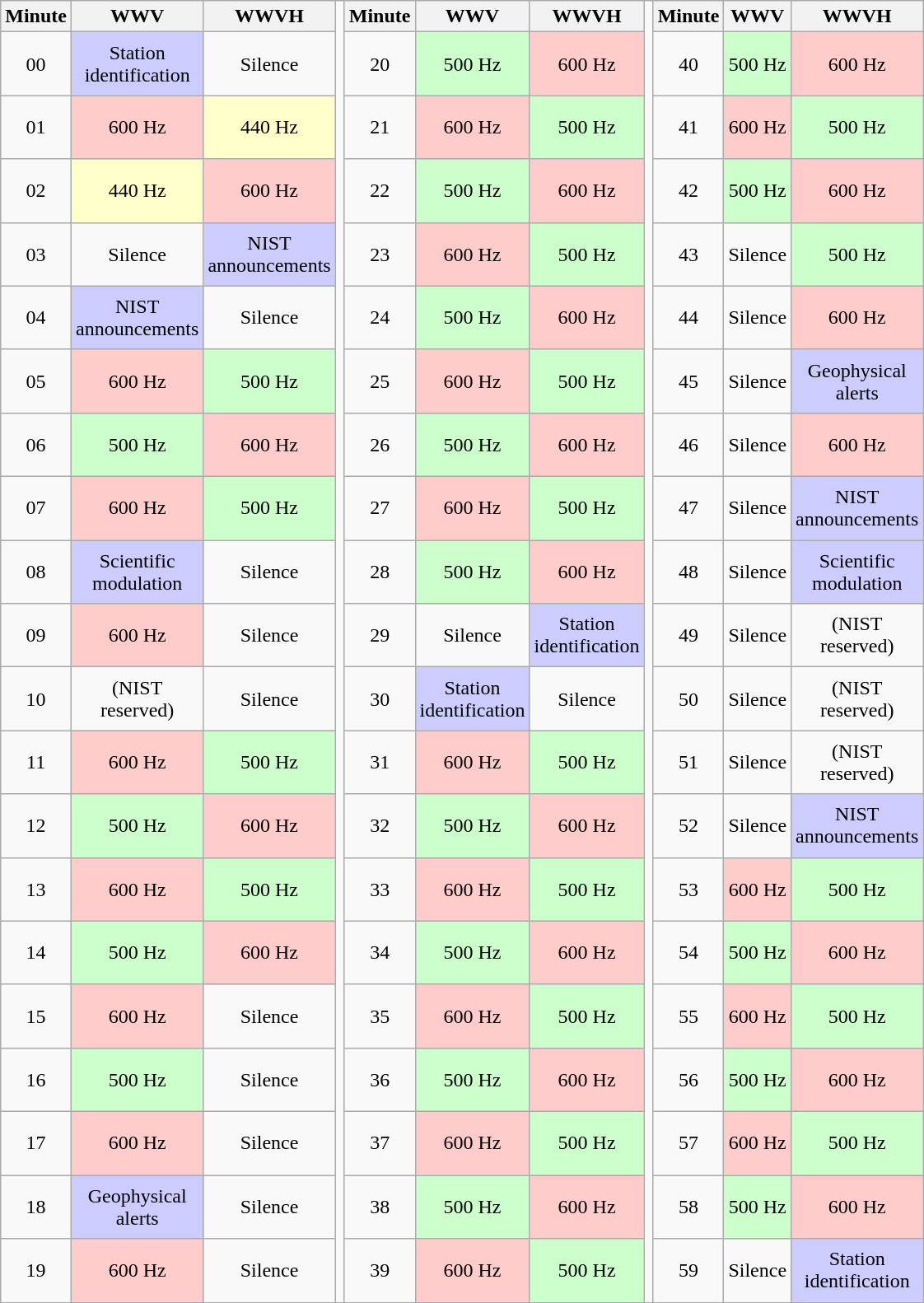<table class="wikitable" style="text-align:center;">
<tr>
<th width=7em>Minute</th>
<th width=14em>WWV</th>
<th width=14em>WWVH</th>
<td rowspan=21></td>
<th width=7em>Minute</th>
<th width=14em>WWV</th>
<th width=14em>WWVH</th>
<td rowspan=21></td>
<th width=7em>Minute</th>
<th width=14em>WWV</th>
<th width=14em>WWVH</th>
</tr>
<tr style=height:7ex>
<td>00</td>
<td style="background:#ccf">Station identification</td>
<td>Silence</td>
<td>20</td>
<td style="background:#cfc">500 Hz</td>
<td style="background:#fcc">600 Hz</td>
<td>40</td>
<td style="background:#cfc">500 Hz</td>
<td style="background:#fcc">600 Hz</td>
</tr>
<tr style=height:7ex>
<td>01</td>
<td style="background:#fcc">600 Hz</td>
<td style="background:#ffc">440 Hz</td>
<td>21</td>
<td style="background:#fcc">600 Hz</td>
<td style="background:#cfc">500 Hz</td>
<td>41</td>
<td style="background:#fcc">600 Hz</td>
<td style="background:#cfc">500 Hz</td>
</tr>
<tr style=height:7ex>
<td>02</td>
<td style="background:#ffc">440 Hz</td>
<td style="background:#fcc">600 Hz</td>
<td>22</td>
<td style="background:#cfc">500 Hz</td>
<td style="background:#fcc">600 Hz</td>
<td>42</td>
<td style="background:#cfc">500 Hz</td>
<td style="background:#fcc">600 Hz</td>
</tr>
<tr style=height:7ex>
<td>03</td>
<td>Silence</td>
<td style="background:#ccf">NIST announcements</td>
<td>23</td>
<td style="background:#fcc">600 Hz</td>
<td style="background:#cfc">500 Hz</td>
<td>43</td>
<td>Silence</td>
<td style="background:#cfc">500 Hz</td>
</tr>
<tr style=height:7ex>
<td>04</td>
<td style="background:#ccf">NIST announcements</td>
<td>Silence</td>
<td>24</td>
<td style="background:#cfc">500 Hz</td>
<td style="background:#fcc">600 Hz</td>
<td>44</td>
<td>Silence</td>
<td style="background:#fcc">600 Hz</td>
</tr>
<tr style=height:7ex>
<td>05</td>
<td style="background:#fcc">600 Hz</td>
<td style="background:#cfc">500 Hz</td>
<td>25</td>
<td style="background:#fcc">600 Hz</td>
<td style="background:#cfc">500 Hz</td>
<td>45</td>
<td>Silence</td>
<td style="background:#ccf">Geophysical alerts</td>
</tr>
<tr style=height:7ex>
<td>06</td>
<td style="background:#cfc">500 Hz</td>
<td style="background:#fcc">600 Hz</td>
<td>26</td>
<td style="background:#cfc">500 Hz</td>
<td style="background:#fcc">600 Hz</td>
<td>46</td>
<td>Silence</td>
<td style="background:#fcc">600 Hz</td>
</tr>
<tr style=height:7ex>
<td>07</td>
<td style="background:#fcc">600 Hz</td>
<td style="background:#cfc">500 Hz</td>
<td>27</td>
<td style="background:#fcc">600 Hz</td>
<td style="background:#cfc">500 Hz</td>
<td>47</td>
<td>Silence</td>
<td style="background:#ccf">NIST announcements</td>
</tr>
<tr style=height:7ex>
<td>08</td>
<td style="background:#ccf">Scientific modulation</td>
<td>Silence</td>
<td>28</td>
<td style="background:#cfc">500 Hz</td>
<td style="background:#fcc">600 Hz</td>
<td>48</td>
<td>Silence</td>
<td style="background:#ccf">Scientific modulation</td>
</tr>
<tr style=height:7ex>
<td>09</td>
<td style="background:#fcc">600 Hz</td>
<td>Silence</td>
<td>29</td>
<td>Silence</td>
<td style="background:#ccf">Station identification</td>
<td>49</td>
<td>Silence</td>
<td>(NIST reserved)</td>
</tr>
<tr style=height:7ex>
<td>10</td>
<td>(NIST reserved)</td>
<td>Silence</td>
<td>30</td>
<td style="background:#ccf">Station identification</td>
<td>Silence</td>
<td>50</td>
<td>Silence</td>
<td>(NIST reserved)</td>
</tr>
<tr style=height:7ex>
<td>11</td>
<td style="background:#fcc">600 Hz</td>
<td style="background:#cfc">500 Hz</td>
<td>31</td>
<td style="background:#fcc">600 Hz</td>
<td style="background:#cfc">500 Hz</td>
<td>51</td>
<td>Silence</td>
<td>(NIST reserved)</td>
</tr>
<tr style=height:7ex>
<td>12</td>
<td style="background:#cfc">500 Hz</td>
<td style="background:#fcc">600 Hz</td>
<td>32</td>
<td style="background:#cfc">500 Hz</td>
<td style="background:#fcc">600 Hz</td>
<td>52</td>
<td>Silence</td>
<td style="background:#ccf">NIST announcements</td>
</tr>
<tr style=height:7ex>
<td>13</td>
<td style="background:#fcc">600 Hz</td>
<td style="background:#cfc">500 Hz</td>
<td>33</td>
<td style="background:#fcc">600 Hz</td>
<td style="background:#cfc">500 Hz</td>
<td>53</td>
<td style="background:#fcc">600 Hz</td>
<td style="background:#cfc">500 Hz</td>
</tr>
<tr style=height:7ex>
<td>14</td>
<td style="background:#cfc">500 Hz</td>
<td style="background:#fcc">600 Hz</td>
<td>34</td>
<td style="background:#cfc">500 Hz</td>
<td style="background:#fcc">600 Hz</td>
<td>54</td>
<td style="background:#cfc">500 Hz</td>
<td style="background:#fcc">600 Hz</td>
</tr>
<tr style=height:7ex>
<td>15</td>
<td style="background:#fcc">600 Hz</td>
<td>Silence</td>
<td>35</td>
<td style="background:#fcc">600 Hz</td>
<td style="background:#cfc">500 Hz</td>
<td>55</td>
<td style="background:#fcc">600 Hz</td>
<td style="background:#cfc">500 Hz</td>
</tr>
<tr style=height:7ex>
<td>16</td>
<td style="background:#cfc">500 Hz</td>
<td>Silence</td>
<td>36</td>
<td style="background:#cfc">500 Hz</td>
<td style="background:#fcc">600 Hz</td>
<td>56</td>
<td style="background:#cfc">500 Hz</td>
<td style="background:#fcc">600 Hz</td>
</tr>
<tr style=height:7ex>
<td>17</td>
<td style="background:#fcc">600 Hz</td>
<td>Silence</td>
<td>37</td>
<td style="background:#fcc">600 Hz</td>
<td style="background:#cfc">500 Hz</td>
<td>57</td>
<td style="background:#fcc">600 Hz</td>
<td style="background:#cfc">500 Hz</td>
</tr>
<tr style=height:7ex>
<td>18</td>
<td style="background:#ccf">Geophysical alerts</td>
<td>Silence</td>
<td>38</td>
<td style="background:#cfc">500 Hz</td>
<td style="background:#fcc">600 Hz</td>
<td>58</td>
<td style="background:#cfc">500 Hz</td>
<td style="background:#fcc">600 Hz</td>
</tr>
<tr style=height:7ex>
<td>19</td>
<td style="background:#fcc">600 Hz</td>
<td>Silence</td>
<td>39</td>
<td style="background:#fcc">600 Hz</td>
<td style="background:#cfc">500 Hz</td>
<td>59</td>
<td>Silence</td>
<td style="background:#ccf">Station identification</td>
</tr>
</table>
